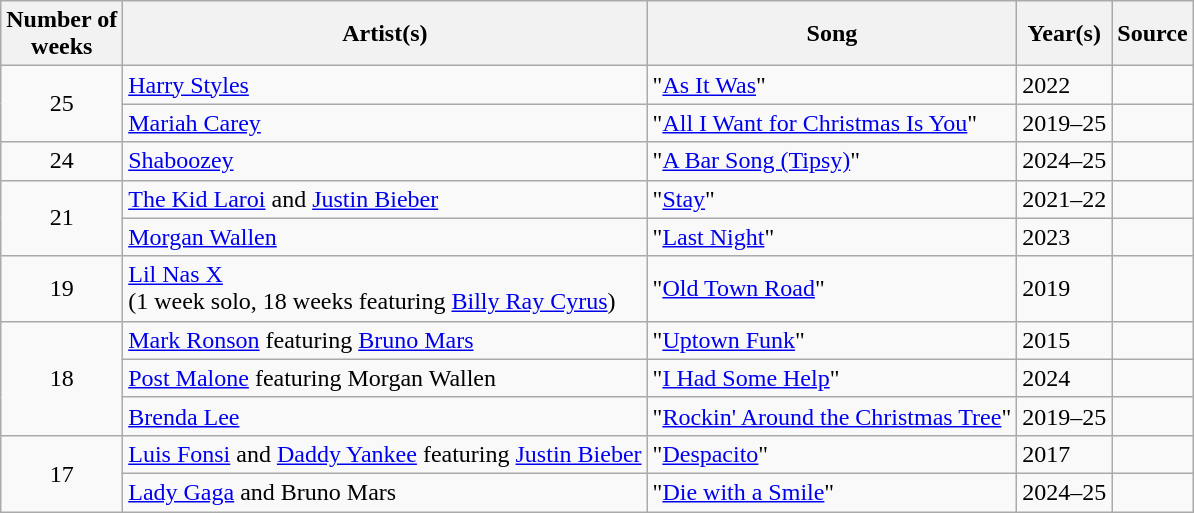<table class="wikitable">
<tr>
<th>Number of <br> weeks</th>
<th>Artist(s)</th>
<th>Song</th>
<th>Year(s)</th>
<th>Source</th>
</tr>
<tr>
<td rowspan="2" style="text-align:center;">25</td>
<td><a href='#'>Harry Styles</a></td>
<td>"<a href='#'>As It Was</a>"</td>
<td>2022</td>
<td></td>
</tr>
<tr>
<td><a href='#'>Mariah Carey</a></td>
<td>"<a href='#'>All I Want for Christmas Is You</a>"</td>
<td>2019–25</td>
<td></td>
</tr>
<tr>
<td style="text-align:center;">24</td>
<td><a href='#'>Shaboozey</a></td>
<td>"<a href='#'>A Bar Song (Tipsy)</a>"</td>
<td>2024–25</td>
<td></td>
</tr>
<tr>
<td rowspan="2" style="text-align:center;">21</td>
<td><a href='#'>The Kid Laroi</a> and <a href='#'>Justin Bieber</a></td>
<td>"<a href='#'>Stay</a>"</td>
<td>2021–22</td>
<td></td>
</tr>
<tr>
<td><a href='#'>Morgan Wallen</a></td>
<td>"<a href='#'>Last Night</a>"</td>
<td>2023</td>
<td></td>
</tr>
<tr>
<td style="text-align:center;">19</td>
<td><a href='#'>Lil Nas X</a><br> (1 week solo, 18 weeks featuring <a href='#'>Billy Ray Cyrus</a>)</td>
<td>"<a href='#'>Old Town Road</a>"</td>
<td>2019</td>
<td></td>
</tr>
<tr>
<td rowspan="3" style="text-align:center;">18</td>
<td><a href='#'>Mark Ronson</a> featuring <a href='#'>Bruno Mars</a></td>
<td>"<a href='#'>Uptown Funk</a>"</td>
<td>2015</td>
<td></td>
</tr>
<tr>
<td><a href='#'>Post Malone</a> featuring Morgan Wallen</td>
<td>"<a href='#'>I Had Some Help</a>"</td>
<td>2024</td>
<td></td>
</tr>
<tr>
<td><a href='#'>Brenda Lee</a></td>
<td>"<a href='#'>Rockin' Around the Christmas Tree</a>"</td>
<td>2019–25</td>
<td></td>
</tr>
<tr>
<td rowspan="2" style="text-align:center;">17</td>
<td><a href='#'>Luis Fonsi</a> and <a href='#'>Daddy Yankee</a> featuring <a href='#'>Justin Bieber</a></td>
<td>"<a href='#'>Despacito</a>"</td>
<td>2017</td>
<td></td>
</tr>
<tr>
<td><a href='#'>Lady Gaga</a> and Bruno Mars</td>
<td>"<a href='#'>Die with a Smile</a>"</td>
<td>2024–25</td>
<td></td>
</tr>
</table>
